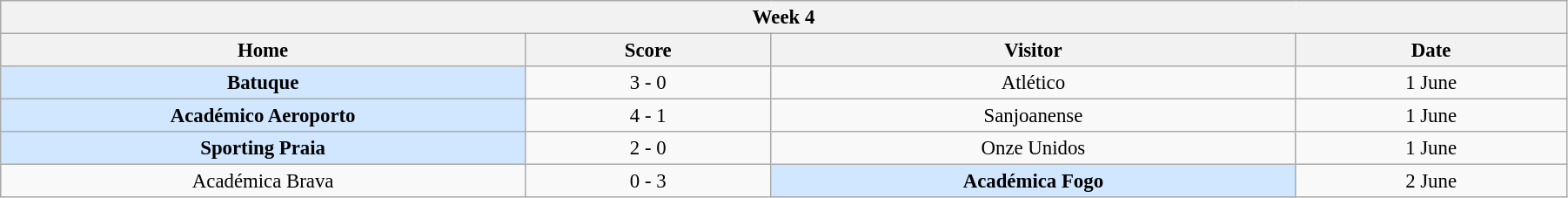<table class="wikitable" style="font-size:95%; text-align: center; width: 95%;">
<tr>
<th colspan="12" style="with: 100%;" align=center>Week 4</th>
</tr>
<tr>
<th width="200">Home</th>
<th width="90">Score</th>
<th width="200">Visitor</th>
<th width="100">Date</th>
</tr>
<tr align=center>
<td bgcolor=#D0E7FF><strong>Batuque</strong></td>
<td>3 - 0</td>
<td>Atlético</td>
<td>1 June</td>
</tr>
<tr align=center>
<td bgcolor=#D0E7FF><strong>Académico Aeroporto</strong></td>
<td>4 - 1</td>
<td>Sanjoanense</td>
<td>1 June</td>
</tr>
<tr align=center>
<td bgcolor=#D0E7FF><strong>Sporting Praia</strong></td>
<td>2 - 0</td>
<td>Onze Unidos</td>
<td>1 June</td>
</tr>
<tr align=center>
<td>Académica Brava</td>
<td>0 - 3</td>
<td bgcolor=#D0E7FF><strong>Académica Fogo</strong></td>
<td>2 June</td>
</tr>
</table>
